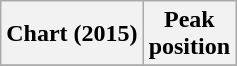<table class="wikitable sortable">
<tr>
<th>Chart (2015)</th>
<th>Peak<br>position</th>
</tr>
<tr>
</tr>
</table>
